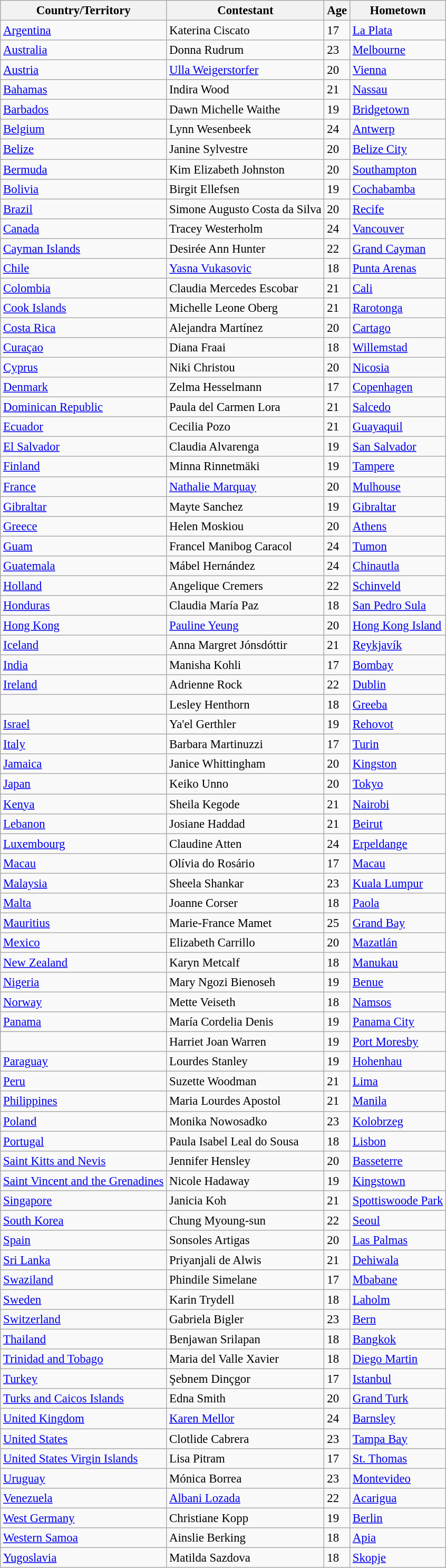<table class="wikitable sortable" style="font-size:95%;">
<tr>
<th>Country/Territory</th>
<th>Contestant</th>
<th>Age</th>
<th>Hometown</th>
</tr>
<tr>
<td> <a href='#'>Argentina</a></td>
<td>Katerina Ciscato</td>
<td>17</td>
<td><a href='#'>La Plata</a></td>
</tr>
<tr>
<td> <a href='#'>Australia</a></td>
<td>Donna Rudrum</td>
<td>23</td>
<td><a href='#'>Melbourne</a></td>
</tr>
<tr>
<td> <a href='#'>Austria</a></td>
<td><a href='#'>Ulla Weigerstorfer</a></td>
<td>20</td>
<td><a href='#'>Vienna</a></td>
</tr>
<tr>
<td> <a href='#'>Bahamas</a></td>
<td>Indira Wood</td>
<td>21</td>
<td><a href='#'>Nassau</a></td>
</tr>
<tr>
<td> <a href='#'>Barbados</a></td>
<td>Dawn Michelle Waithe</td>
<td>19</td>
<td><a href='#'>Bridgetown</a></td>
</tr>
<tr>
<td> <a href='#'>Belgium</a></td>
<td>Lynn Wesenbeek</td>
<td>24</td>
<td><a href='#'>Antwerp</a></td>
</tr>
<tr>
<td> <a href='#'>Belize</a></td>
<td>Janine Sylvestre</td>
<td>20</td>
<td><a href='#'>Belize City</a></td>
</tr>
<tr>
<td> <a href='#'>Bermuda</a></td>
<td>Kim Elizabeth Johnston</td>
<td>20</td>
<td><a href='#'>Southampton</a></td>
</tr>
<tr>
<td> <a href='#'>Bolivia</a></td>
<td>Birgit Ellefsen</td>
<td>19</td>
<td><a href='#'>Cochabamba</a></td>
</tr>
<tr>
<td> <a href='#'>Brazil</a></td>
<td>Simone Augusto Costa da Silva</td>
<td>20</td>
<td><a href='#'>Recife</a></td>
</tr>
<tr>
<td> <a href='#'>Canada</a></td>
<td>Tracey Westerholm</td>
<td>24</td>
<td><a href='#'>Vancouver</a></td>
</tr>
<tr>
<td> <a href='#'>Cayman Islands</a></td>
<td>Desirée Ann Hunter</td>
<td>22</td>
<td><a href='#'>Grand Cayman</a></td>
</tr>
<tr>
<td> <a href='#'>Chile</a></td>
<td><a href='#'>Yasna Vukasovic</a></td>
<td>18</td>
<td><a href='#'>Punta Arenas</a></td>
</tr>
<tr>
<td> <a href='#'>Colombia</a></td>
<td>Claudia Mercedes Escobar</td>
<td>21</td>
<td><a href='#'>Cali</a></td>
</tr>
<tr>
<td> <a href='#'>Cook Islands</a></td>
<td>Michelle Leone Oberg</td>
<td>21</td>
<td><a href='#'>Rarotonga</a></td>
</tr>
<tr>
<td> <a href='#'>Costa Rica</a></td>
<td>Alejandra Martínez</td>
<td>20</td>
<td><a href='#'>Cartago</a></td>
</tr>
<tr>
<td> <a href='#'>Curaçao</a></td>
<td>Diana Fraai</td>
<td>18</td>
<td><a href='#'>Willemstad</a></td>
</tr>
<tr>
<td> <a href='#'>Cyprus</a></td>
<td>Niki Christou</td>
<td>20</td>
<td><a href='#'>Nicosia</a></td>
</tr>
<tr>
<td> <a href='#'>Denmark</a></td>
<td>Zelma Hesselmann</td>
<td>17</td>
<td><a href='#'>Copenhagen</a></td>
</tr>
<tr>
<td> <a href='#'>Dominican Republic</a></td>
<td>Paula del Carmen Lora</td>
<td>21</td>
<td><a href='#'>Salcedo</a></td>
</tr>
<tr>
<td> <a href='#'>Ecuador</a></td>
<td>Cecilia Pozo</td>
<td>21</td>
<td><a href='#'>Guayaquil</a></td>
</tr>
<tr>
<td> <a href='#'>El Salvador</a></td>
<td>Claudia Alvarenga</td>
<td>19</td>
<td><a href='#'>San Salvador</a></td>
</tr>
<tr>
<td> <a href='#'>Finland</a></td>
<td>Minna Rinnetmäki</td>
<td>19</td>
<td><a href='#'>Tampere</a></td>
</tr>
<tr>
<td> <a href='#'>France</a></td>
<td><a href='#'>Nathalie Marquay</a></td>
<td>20</td>
<td><a href='#'>Mulhouse</a></td>
</tr>
<tr>
<td> <a href='#'>Gibraltar</a></td>
<td>Mayte Sanchez</td>
<td>19</td>
<td><a href='#'>Gibraltar</a></td>
</tr>
<tr>
<td> <a href='#'>Greece</a></td>
<td>Helen Moskiou</td>
<td>20</td>
<td><a href='#'>Athens</a></td>
</tr>
<tr>
<td> <a href='#'>Guam</a></td>
<td>Francel Manibog Caracol</td>
<td>24</td>
<td><a href='#'>Tumon</a></td>
</tr>
<tr>
<td> <a href='#'>Guatemala</a></td>
<td>Mábel Hernández</td>
<td>24</td>
<td><a href='#'>Chinautla</a></td>
</tr>
<tr>
<td> <a href='#'>Holland</a></td>
<td>Angelique Cremers</td>
<td>22</td>
<td><a href='#'>Schinveld</a></td>
</tr>
<tr>
<td> <a href='#'>Honduras</a></td>
<td>Claudia María Paz</td>
<td>18</td>
<td><a href='#'>San Pedro Sula</a></td>
</tr>
<tr>
<td> <a href='#'>Hong Kong</a></td>
<td><a href='#'>Pauline Yeung</a></td>
<td>20</td>
<td><a href='#'>Hong Kong Island</a></td>
</tr>
<tr>
<td> <a href='#'>Iceland</a></td>
<td>Anna Margret Jónsdóttir</td>
<td>21</td>
<td><a href='#'>Reykjavík</a></td>
</tr>
<tr>
<td> <a href='#'>India</a></td>
<td>Manisha Kohli</td>
<td>17</td>
<td><a href='#'>Bombay</a></td>
</tr>
<tr>
<td> <a href='#'>Ireland</a></td>
<td>Adrienne Rock</td>
<td>22</td>
<td><a href='#'>Dublin</a></td>
</tr>
<tr>
<td></td>
<td>Lesley Henthorn</td>
<td>18</td>
<td><a href='#'>Greeba</a></td>
</tr>
<tr>
<td> <a href='#'>Israel</a></td>
<td>Ya'el Gerthler</td>
<td>19</td>
<td><a href='#'>Rehovot</a></td>
</tr>
<tr>
<td> <a href='#'>Italy</a></td>
<td>Barbara Martinuzzi</td>
<td>17</td>
<td><a href='#'>Turin</a></td>
</tr>
<tr>
<td> <a href='#'>Jamaica</a></td>
<td>Janice Whittingham</td>
<td>20</td>
<td><a href='#'>Kingston</a></td>
</tr>
<tr>
<td> <a href='#'>Japan</a></td>
<td>Keiko Unno</td>
<td>20</td>
<td><a href='#'>Tokyo</a></td>
</tr>
<tr>
<td> <a href='#'>Kenya</a></td>
<td>Sheila Kegode</td>
<td>21</td>
<td><a href='#'>Nairobi</a></td>
</tr>
<tr>
<td> <a href='#'>Lebanon</a></td>
<td>Josiane Haddad</td>
<td>21</td>
<td><a href='#'>Beirut</a></td>
</tr>
<tr>
<td> <a href='#'>Luxembourg</a></td>
<td>Claudine Atten</td>
<td>24</td>
<td><a href='#'>Erpeldange</a></td>
</tr>
<tr>
<td> <a href='#'>Macau</a></td>
<td>Olívia do Rosário</td>
<td>17</td>
<td><a href='#'>Macau</a></td>
</tr>
<tr>
<td> <a href='#'>Malaysia</a></td>
<td>Sheela Shankar</td>
<td>23</td>
<td><a href='#'>Kuala Lumpur</a></td>
</tr>
<tr>
<td> <a href='#'>Malta</a></td>
<td>Joanne Corser</td>
<td>18</td>
<td><a href='#'>Paola</a></td>
</tr>
<tr>
<td> <a href='#'>Mauritius</a></td>
<td>Marie-France Mamet</td>
<td>25</td>
<td><a href='#'>Grand Bay</a></td>
</tr>
<tr>
<td> <a href='#'>Mexico</a></td>
<td>Elizabeth  Carrillo</td>
<td>20</td>
<td><a href='#'>Mazatlán</a></td>
</tr>
<tr>
<td> <a href='#'>New Zealand</a></td>
<td>Karyn Metcalf</td>
<td>18</td>
<td><a href='#'>Manukau</a></td>
</tr>
<tr>
<td> <a href='#'>Nigeria</a></td>
<td>Mary Ngozi Bienoseh</td>
<td>19</td>
<td><a href='#'>Benue</a></td>
</tr>
<tr>
<td> <a href='#'>Norway</a></td>
<td>Mette Veiseth</td>
<td>18</td>
<td><a href='#'>Namsos</a></td>
</tr>
<tr>
<td> <a href='#'>Panama</a></td>
<td>María Cordelia Denis</td>
<td>19</td>
<td><a href='#'>Panama City</a></td>
</tr>
<tr>
<td></td>
<td>Harriet Joan Warren</td>
<td>19</td>
<td><a href='#'>Port Moresby</a></td>
</tr>
<tr>
<td> <a href='#'>Paraguay</a></td>
<td>Lourdes Stanley</td>
<td>19</td>
<td><a href='#'>Hohenhau</a></td>
</tr>
<tr>
<td> <a href='#'>Peru</a></td>
<td>Suzette Woodman</td>
<td>21</td>
<td><a href='#'>Lima</a></td>
</tr>
<tr>
<td> <a href='#'>Philippines</a></td>
<td>Maria Lourdes Apostol</td>
<td>21</td>
<td><a href='#'>Manila</a></td>
</tr>
<tr>
<td> <a href='#'>Poland</a></td>
<td>Monika Nowosadko</td>
<td>23</td>
<td><a href='#'>Kolobrzeg</a></td>
</tr>
<tr>
<td> <a href='#'>Portugal</a></td>
<td>Paula Isabel Leal do Sousa</td>
<td>18</td>
<td><a href='#'>Lisbon</a></td>
</tr>
<tr>
<td> <a href='#'>Saint Kitts and Nevis</a></td>
<td>Jennifer Hensley</td>
<td>20</td>
<td><a href='#'>Basseterre</a></td>
</tr>
<tr>
<td> <a href='#'>Saint Vincent and the Grenadines</a></td>
<td>Nicole Hadaway</td>
<td>19</td>
<td><a href='#'>Kingstown</a></td>
</tr>
<tr>
<td> <a href='#'>Singapore</a></td>
<td>Janicia Koh</td>
<td>21</td>
<td><a href='#'>Spottiswoode Park</a></td>
</tr>
<tr>
<td> <a href='#'>South Korea</a></td>
<td>Chung Myoung-sun</td>
<td>22</td>
<td><a href='#'>Seoul</a></td>
</tr>
<tr>
<td> <a href='#'>Spain</a></td>
<td>Sonsoles Artigas</td>
<td>20</td>
<td><a href='#'>Las Palmas</a></td>
</tr>
<tr>
<td> <a href='#'>Sri Lanka</a></td>
<td>Priyanjali de Alwis</td>
<td>21</td>
<td><a href='#'>Dehiwala</a></td>
</tr>
<tr>
<td> <a href='#'>Swaziland</a></td>
<td>Phindile Simelane</td>
<td>17</td>
<td><a href='#'>Mbabane</a></td>
</tr>
<tr>
<td> <a href='#'>Sweden</a></td>
<td>Karin Trydell</td>
<td>18</td>
<td><a href='#'>Laholm</a></td>
</tr>
<tr>
<td> <a href='#'>Switzerland</a></td>
<td>Gabriela Bigler</td>
<td>23</td>
<td><a href='#'>Bern</a></td>
</tr>
<tr>
<td> <a href='#'>Thailand</a></td>
<td>Benjawan Srilapan</td>
<td>18</td>
<td><a href='#'>Bangkok</a></td>
</tr>
<tr>
<td> <a href='#'>Trinidad and Tobago</a></td>
<td>Maria del Valle Xavier</td>
<td>18</td>
<td><a href='#'>Diego Martin</a></td>
</tr>
<tr>
<td> <a href='#'>Turkey</a></td>
<td>Şebnem Dinçgor</td>
<td>17</td>
<td><a href='#'>Istanbul</a></td>
</tr>
<tr>
<td> <a href='#'>Turks and Caicos Islands</a></td>
<td>Edna Smith</td>
<td>20</td>
<td><a href='#'>Grand Turk</a></td>
</tr>
<tr>
<td> <a href='#'>United Kingdom</a></td>
<td><a href='#'>Karen Mellor</a></td>
<td>24</td>
<td><a href='#'>Barnsley</a></td>
</tr>
<tr>
<td> <a href='#'>United States</a></td>
<td>Clotlide Cabrera</td>
<td>23</td>
<td><a href='#'>Tampa Bay</a></td>
</tr>
<tr>
<td> <a href='#'>United States Virgin Islands</a></td>
<td>Lisa Pitram</td>
<td>17</td>
<td><a href='#'>St. Thomas</a></td>
</tr>
<tr>
<td> <a href='#'>Uruguay</a></td>
<td>Mónica Borrea</td>
<td>23</td>
<td><a href='#'>Montevideo</a></td>
</tr>
<tr>
<td> <a href='#'>Venezuela</a></td>
<td><a href='#'>Albani Lozada</a></td>
<td>22</td>
<td><a href='#'>Acarigua</a></td>
</tr>
<tr>
<td> <a href='#'>West Germany</a></td>
<td>Christiane Kopp</td>
<td>19</td>
<td><a href='#'>Berlin</a></td>
</tr>
<tr>
<td> <a href='#'>Western Samoa</a></td>
<td>Ainslie Berking</td>
<td>18</td>
<td><a href='#'>Apia</a></td>
</tr>
<tr>
<td> <a href='#'>Yugoslavia</a></td>
<td>Matilda Sazdova</td>
<td>18</td>
<td><a href='#'>Skopje</a></td>
</tr>
</table>
